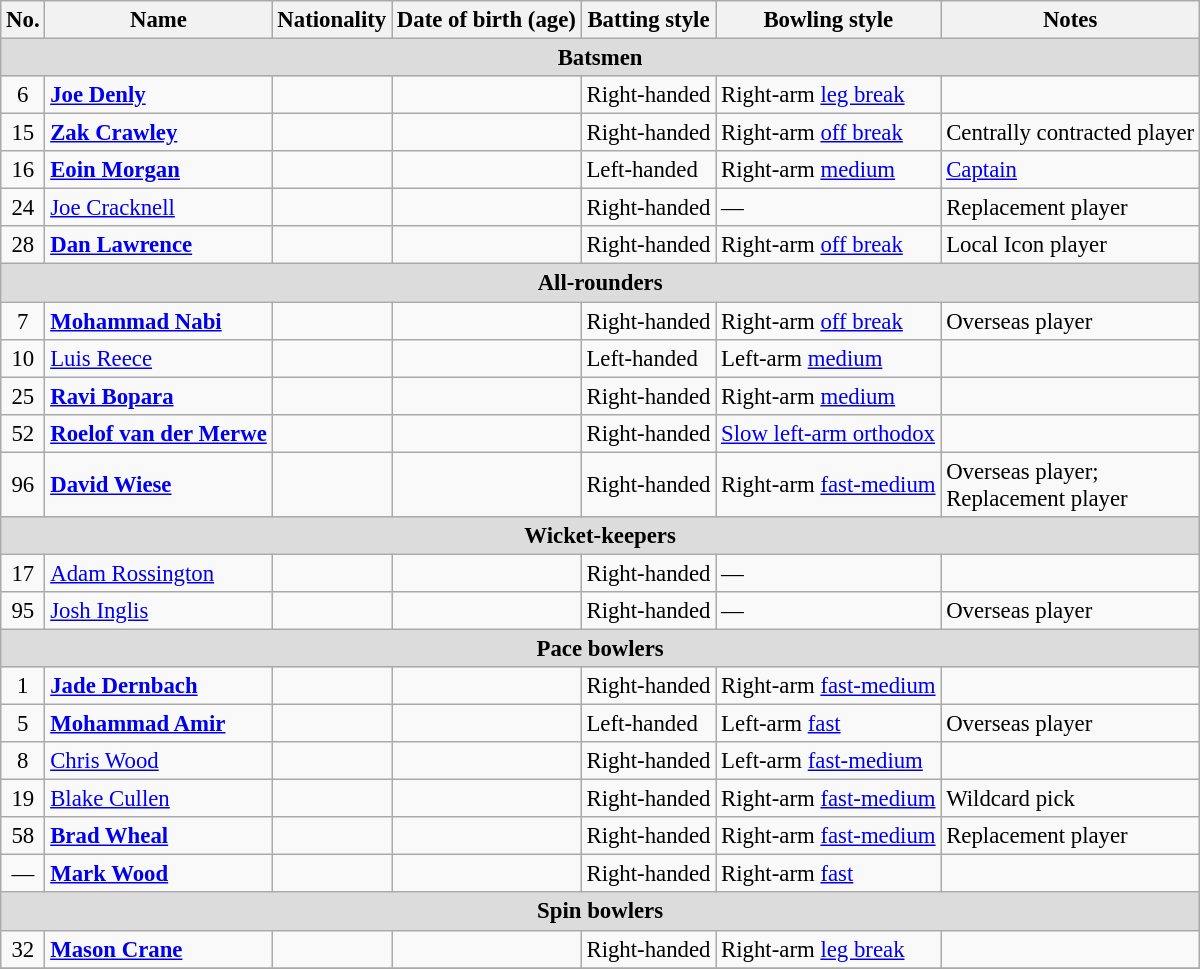<table class="wikitable" style="font-size:95%;">
<tr>
<th>No.</th>
<th>Name</th>
<th>Nationality</th>
<th>Date of birth (age)</th>
<th>Batting style</th>
<th>Bowling style</th>
<th>Notes</th>
</tr>
<tr>
<th colspan="7" style="background: #DCDCDC" align=right>Batsmen</th>
</tr>
<tr>
<td style="text-align:center">6</td>
<td><strong><a href='#'>Joe Denly</a></strong></td>
<td></td>
<td></td>
<td>Right-handed</td>
<td>Right-arm <a href='#'>leg break</a></td>
<td></td>
</tr>
<tr>
<td style="text-align:center">15</td>
<td><strong><a href='#'>Zak Crawley</a></strong></td>
<td></td>
<td></td>
<td>Right-handed</td>
<td>Right-arm <a href='#'>off break</a></td>
<td>Centrally contracted player</td>
</tr>
<tr>
<td style="text-align:center">16</td>
<td><strong><a href='#'>Eoin Morgan</a></strong></td>
<td></td>
<td></td>
<td>Left-handed</td>
<td>Right-arm <a href='#'>medium</a></td>
<td><a href='#'>Captain</a></td>
</tr>
<tr>
<td style="text-align:center">24</td>
<td><a href='#'>Joe Cracknell</a></td>
<td></td>
<td></td>
<td>Right-handed</td>
<td>—</td>
<td>Replacement player</td>
</tr>
<tr>
<td style="text-align:center">28</td>
<td><strong><a href='#'>Dan Lawrence</a></strong></td>
<td></td>
<td></td>
<td>Right-handed</td>
<td>Right-arm <a href='#'>off break</a></td>
<td>Local Icon player</td>
</tr>
<tr>
<th colspan="7" style="background: #DCDCDC" align=right>All-rounders</th>
</tr>
<tr>
<td style="text-align:center">7</td>
<td><strong><a href='#'>Mohammad Nabi</a></strong></td>
<td></td>
<td></td>
<td>Right-handed</td>
<td>Right-arm <a href='#'>off break</a></td>
<td>Overseas player</td>
</tr>
<tr>
<td style="text-align:center">10</td>
<td><a href='#'>Luis Reece</a></td>
<td></td>
<td></td>
<td>Left-handed</td>
<td>Left-arm <a href='#'>medium</a></td>
<td></td>
</tr>
<tr>
<td style="text-align:center">25</td>
<td><strong><a href='#'>Ravi Bopara</a></strong></td>
<td></td>
<td></td>
<td>Right-handed</td>
<td>Right-arm <a href='#'>medium</a></td>
<td></td>
</tr>
<tr>
<td style="text-align:center">52</td>
<td><strong><a href='#'>Roelof van der Merwe</a></strong></td>
<td></td>
<td></td>
<td>Right-handed</td>
<td><a href='#'>Slow left-arm orthodox</a></td>
<td></td>
</tr>
<tr>
<td style="text-align:center">96</td>
<td><strong><a href='#'>David Wiese</a></strong></td>
<td></td>
<td></td>
<td>Right-handed</td>
<td>Right-arm <a href='#'>fast-medium</a></td>
<td>Overseas player; <br> Replacement player</td>
</tr>
<tr>
<th colspan="7" style="background: #DCDCDC" align=right>Wicket-keepers</th>
</tr>
<tr>
<td style="text-align:center">17</td>
<td><a href='#'>Adam Rossington</a></td>
<td></td>
<td></td>
<td>Right-handed</td>
<td>—</td>
<td></td>
</tr>
<tr>
<td style="text-align:center">95</td>
<td><a href='#'>Josh Inglis</a></td>
<td></td>
<td></td>
<td>Right-handed</td>
<td>—</td>
<td>Overseas player</td>
</tr>
<tr>
<th colspan="7" style="background: #DCDCDC" align=right>Pace bowlers</th>
</tr>
<tr>
<td style="text-align:center">1</td>
<td><strong><a href='#'>Jade Dernbach</a></strong></td>
<td></td>
<td></td>
<td>Right-handed</td>
<td>Right-arm <a href='#'>fast-medium</a></td>
<td></td>
</tr>
<tr>
<td style="text-align:center">5</td>
<td><strong><a href='#'>Mohammad Amir</a></strong></td>
<td></td>
<td></td>
<td>Left-handed</td>
<td>Left-arm <a href='#'>fast</a></td>
<td>Overseas player</td>
</tr>
<tr>
<td style="text-align:center">8</td>
<td><a href='#'>Chris Wood</a></td>
<td></td>
<td></td>
<td>Right-handed</td>
<td>Left-arm <a href='#'>fast-medium</a></td>
<td></td>
</tr>
<tr>
<td style="text-align:center">19</td>
<td><a href='#'>Blake Cullen</a></td>
<td></td>
<td></td>
<td>Right-handed</td>
<td>Right-arm <a href='#'>fast-medium</a></td>
<td>Wildcard pick</td>
</tr>
<tr>
<td style="text-align:center">58</td>
<td><strong><a href='#'>Brad Wheal</a></strong></td>
<td></td>
<td></td>
<td>Right-handed</td>
<td>Right-arm <a href='#'>fast-medium</a></td>
<td>Replacement player</td>
</tr>
<tr>
<td style="text-align:center">—</td>
<td><strong><a href='#'>Mark Wood</a></strong></td>
<td></td>
<td></td>
<td>Right-handed</td>
<td>Right-arm <a href='#'>fast</a></td>
<td></td>
</tr>
<tr>
<th colspan="7" style="background: #DCDCDC" align=right>Spin bowlers</th>
</tr>
<tr>
<td style="text-align:center">32</td>
<td><strong><a href='#'>Mason Crane</a></strong></td>
<td></td>
<td></td>
<td>Right-handed</td>
<td>Right-arm <a href='#'>leg break</a></td>
<td></td>
</tr>
<tr>
</tr>
</table>
